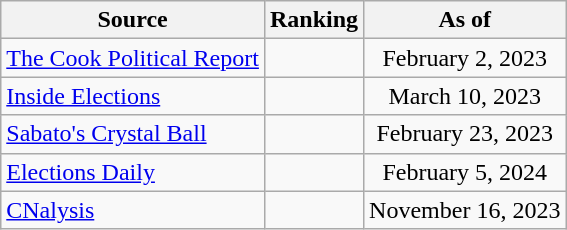<table class="wikitable" style="text-align:center">
<tr>
<th>Source</th>
<th>Ranking</th>
<th>As of</th>
</tr>
<tr>
<td style="text-align:left"><a href='#'>The Cook Political Report</a></td>
<td></td>
<td>February 2, 2023</td>
</tr>
<tr>
<td style="text-align:left"><a href='#'>Inside Elections</a></td>
<td></td>
<td>March 10, 2023</td>
</tr>
<tr>
<td style="text-align:left"><a href='#'>Sabato's Crystal Ball</a></td>
<td></td>
<td>February 23, 2023</td>
</tr>
<tr>
<td style="text-align:left"><a href='#'>Elections Daily</a></td>
<td></td>
<td>February 5, 2024</td>
</tr>
<tr>
<td style="text-align:left"><a href='#'>CNalysis</a></td>
<td></td>
<td>November 16, 2023</td>
</tr>
</table>
